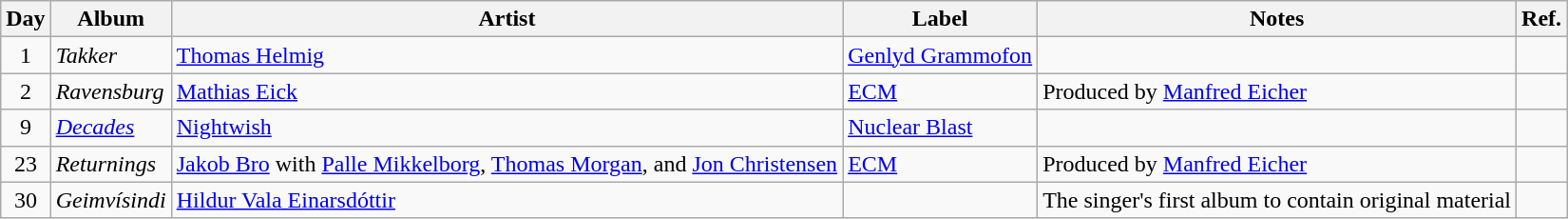<table class="wikitable">
<tr>
<th>Day</th>
<th>Album</th>
<th>Artist</th>
<th>Label</th>
<th>Notes</th>
<th>Ref.</th>
</tr>
<tr>
<td rowspan="1" style="text-align:center;">1</td>
<td><em>Takker</em></td>
<td><a href='#'>Thomas Helmig</a></td>
<td><a href='#'>Genlyd Grammofon</a></td>
<td></td>
<td style="text-align:center;"></td>
</tr>
<tr>
<td rowspan="1" style="text-align:center;">2</td>
<td><em>Ravensburg</em></td>
<td><a href='#'>Mathias Eick</a></td>
<td><a href='#'>ECM</a></td>
<td>Produced by <a href='#'>Manfred Eicher</a></td>
<td style="text-align:center;"></td>
</tr>
<tr>
<td rowspan="1" style="text-align:center;">9</td>
<td><em><a href='#'>Decades</a></em></td>
<td><a href='#'>Nightwish</a></td>
<td><a href='#'>Nuclear Blast</a></td>
<td></td>
<td style="text-align:center;"></td>
</tr>
<tr>
<td rowspan="1" style="text-align:center;">23</td>
<td><em>Returnings</em></td>
<td><a href='#'>Jakob Bro</a> with <a href='#'>Palle Mikkelborg</a>, <a href='#'>Thomas Morgan</a>, and <a href='#'>Jon Christensen</a></td>
<td><a href='#'>ECM</a></td>
<td>Produced by <a href='#'>Manfred Eicher</a></td>
<td style="text-align:center;"></td>
</tr>
<tr>
<td rowspan="1" style="text-align:center;">30</td>
<td><em>Geimvísindi</em></td>
<td><a href='#'>Hildur Vala Einarsdóttir</a></td>
<td></td>
<td>The singer's first album to contain original material</td>
<td style="text-align:center;"></td>
</tr>
</table>
